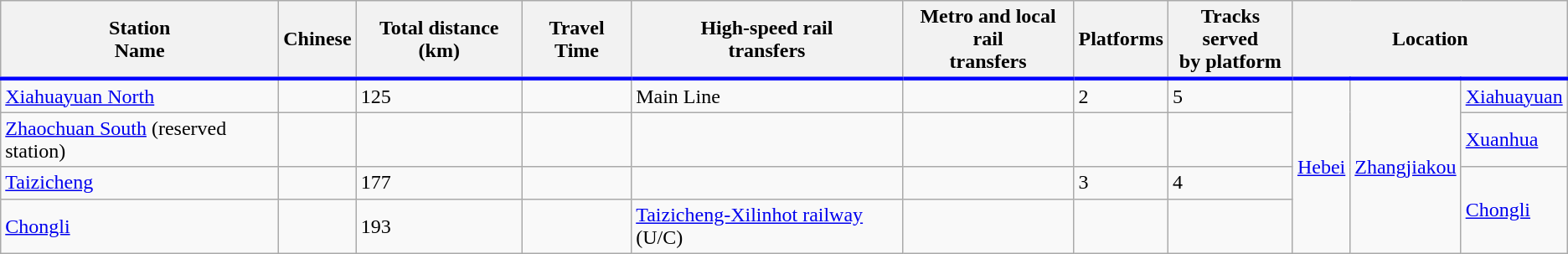<table class="wikitable">
<tr>
<th style="border-bottom:3px solid blue;">Station<br>Name</th>
<th style="border-bottom:3px solid blue;">Chinese</th>
<th style="border-bottom:3px solid blue;">Total distance (km)</th>
<th style="border-bottom:3px solid blue;">Travel Time</th>
<th style="border-bottom:3px solid blue;">High-speed rail<br>transfers</th>
<th style="border-bottom:3px solid blue;">Metro and local rail<br>transfers</th>
<th style="border-bottom:3px solid blue;">Platforms</th>
<th style="border-bottom:3px solid blue;">Tracks served<br>by platform</th>
<th style="border-bottom:3px solid blue;" colspan="3">Location</th>
</tr>
<tr>
<td><a href='#'>Xiahuayuan North</a></td>
<td></td>
<td>125</td>
<td align=right></td>
<td align=left>Main Line</td>
<td></td>
<td>2</td>
<td>5</td>
<td rowspan=4><a href='#'>Hebei</a></td>
<td rowspan=4><a href='#'>Zhangjiakou</a></td>
<td><a href='#'>Xiahuayuan</a></td>
</tr>
<tr>
<td><a href='#'>Zhaochuan South</a> (reserved station)</td>
<td></td>
<td></td>
<td align=right></td>
<td align=right></td>
<td></td>
<td></td>
<td></td>
<td><a href='#'>Xuanhua</a></td>
</tr>
<tr>
<td><a href='#'>Taizicheng</a></td>
<td></td>
<td>177</td>
<td align=right></td>
<td align=right></td>
<td></td>
<td>3</td>
<td>4</td>
<td rowspan="2"><a href='#'>Chongli</a></td>
</tr>
<tr>
<td><a href='#'>Chongli</a></td>
<td></td>
<td>193</td>
<td align=right></td>
<td align=left><a href='#'>Taizicheng-Xilinhot railway</a> (U/C)</td>
<td></td>
<td></td>
<td></td>
</tr>
</table>
